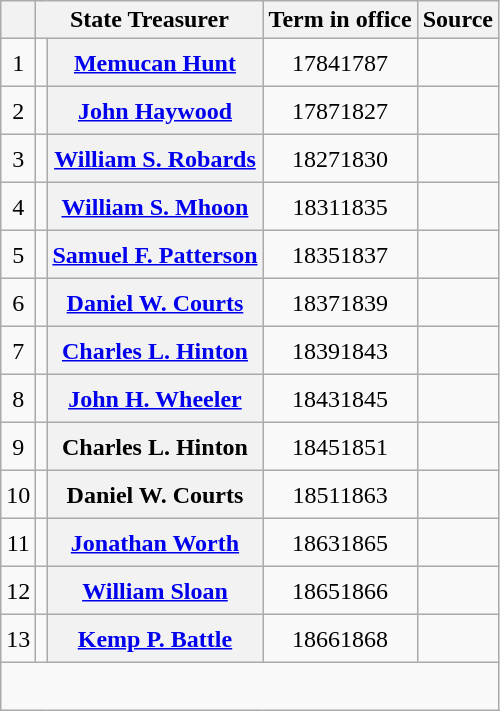<table class="wikitable sortable" style="text-align:center;">
<tr>
<th scope="col" data-sort-type="number"></th>
<th scope="col" colspan="2">State Treasurer</th>
<th scope="col">Term in office</th>
<th scope="col">Source</th>
</tr>
<tr style="height:2em;">
<td>1</td>
<td data-sort-value="Hunt, Memucan"></td>
<th scope="row"><a href='#'>Memucan Hunt</a></th>
<td>17841787</td>
<td "source"></td>
</tr>
<tr style="height:2em;">
<td>2</td>
<td data-sort-value="Haywood, John"></td>
<th scope="row"><a href='#'>John Haywood</a></th>
<td>17871827</td>
<td "source"></td>
</tr>
<tr style="height:2em;">
<td>3</td>
<td data-sort-value="Robards, William S."></td>
<th scope="row"><a href='#'>William S. Robards</a></th>
<td>18271830</td>
<td "source"></td>
</tr>
<tr style="height:2em;">
<td>4</td>
<td data-sort-value="Mhoon, William S."></td>
<th scope="row"><a href='#'>William S. Mhoon</a></th>
<td>18311835</td>
<td "source"></td>
</tr>
<tr style="height:2em;">
<td>5</td>
<td data-sort-value="Patterson, Samuel F."></td>
<th scope="row"><a href='#'>Samuel F. Patterson</a></th>
<td>18351837</td>
<td "source"></td>
</tr>
<tr style="height:2em;">
<td>6</td>
<td data-sort-value="Courts, Daniel W."></td>
<th scope="row"><a href='#'>Daniel W. Courts</a></th>
<td>18371839</td>
<td "source"></td>
</tr>
<tr style="height:2em;">
<td>7</td>
<td data-sort-value="Hinton, Charles L."></td>
<th scope="row"><a href='#'>Charles L. Hinton</a></th>
<td>18391843</td>
<td "source"></td>
</tr>
<tr style="height:2em;">
<td>8</td>
<td data-sort-value="Wheeler, John H."></td>
<th scope="row"><a href='#'>John H. Wheeler</a></th>
<td>18431845</td>
<td "source"></td>
</tr>
<tr style="height:2em;">
<td>9</td>
<td data-sort-value="Hinton, Charles L."></td>
<th scope="row">Charles L. Hinton</th>
<td>18451851</td>
<td "source"></td>
</tr>
<tr style="height:2em;">
<td>10</td>
<td data-sort-value="Courts, Daniel W."></td>
<th scope="row">Daniel W. Courts</th>
<td>18511863</td>
<td "source"></td>
</tr>
<tr style="height:2em;">
<td>11</td>
<td data-sort-value="Worth, Jonathan"></td>
<th scope="row"><a href='#'>Jonathan Worth</a></th>
<td>18631865</td>
<td "source"></td>
</tr>
<tr style="height:2em;">
<td>12</td>
<td data-sort-value="Sloan, William"></td>
<th scope="row"><a href='#'>William Sloan</a></th>
<td>18651866</td>
<td "source"></td>
</tr>
<tr style="height:2em;">
<td>13</td>
<td data-sort-value="Battle, Kemp P."></td>
<th scope="row"><a href='#'>Kemp P. Battle</a></th>
<td>18661868</td>
<td "source"></td>
</tr>
<tr style="height:2em;">
</tr>
</table>
